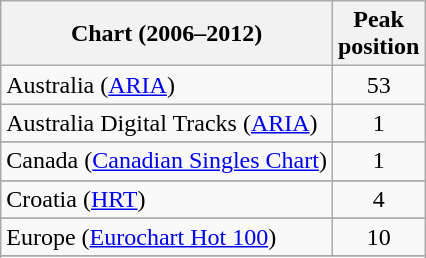<table class="wikitable sortable">
<tr>
<th>Chart (2006–2012)</th>
<th>Peak<br>position</th>
</tr>
<tr>
<td>Australia (<a href='#'>ARIA</a>)</td>
<td style="text-align:center;">53</td>
</tr>
<tr>
<td>Australia Digital Tracks (<a href='#'>ARIA</a>)</td>
<td style="text-align:center;">1</td>
</tr>
<tr>
</tr>
<tr>
</tr>
<tr>
</tr>
<tr>
</tr>
<tr>
<td>Canada (<a href='#'>Canadian Singles Chart</a>)</td>
<td align="center">1</td>
</tr>
<tr>
</tr>
<tr>
</tr>
<tr>
</tr>
<tr>
</tr>
<tr>
<td>Croatia (<a href='#'>HRT</a>)</td>
<td align="center">4</td>
</tr>
<tr>
</tr>
<tr>
</tr>
<tr>
<td>Europe (<a href='#'>Eurochart Hot 100</a>)</td>
<td align="center">10</td>
</tr>
<tr>
</tr>
<tr>
</tr>
<tr>
</tr>
<tr>
</tr>
<tr>
</tr>
<tr>
</tr>
<tr>
</tr>
<tr>
</tr>
<tr>
</tr>
<tr>
</tr>
<tr>
</tr>
<tr>
</tr>
<tr>
</tr>
<tr>
</tr>
<tr>
</tr>
<tr>
</tr>
<tr>
</tr>
<tr>
</tr>
<tr>
</tr>
<tr>
</tr>
</table>
